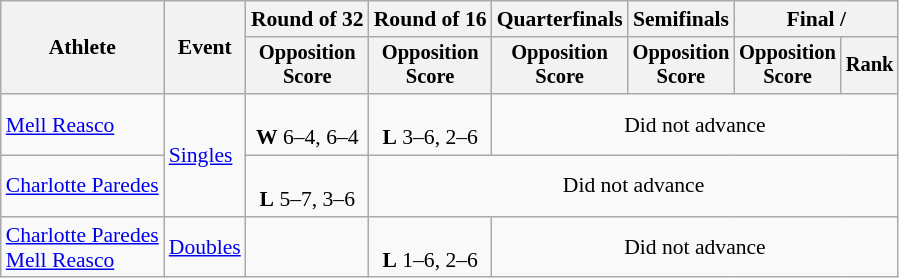<table class=wikitable style="font-size:90%">
<tr>
<th rowspan="2">Athlete</th>
<th rowspan="2">Event</th>
<th>Round of 32</th>
<th>Round of 16</th>
<th>Quarterfinals</th>
<th>Semifinals</th>
<th colspan=2>Final / </th>
</tr>
<tr style="font-size:95%">
<th>Opposition<br>Score</th>
<th>Opposition<br>Score</th>
<th>Opposition<br>Score</th>
<th>Opposition<br>Score</th>
<th>Opposition<br>Score</th>
<th>Rank</th>
</tr>
<tr align=center>
<td align=left><a href='#'>Mell Reasco</a></td>
<td align=left rowspan=2><a href='#'>Singles</a></td>
<td><br><strong>W</strong> 6–4, 6–4</td>
<td><br><strong>L</strong> 3–6, 2–6</td>
<td colspan=4>Did not advance</td>
</tr>
<tr align=center>
<td align=left><a href='#'>Charlotte Paredes</a></td>
<td><br><strong>L</strong> 5–7, 3–6</td>
<td colspan=6>Did not advance</td>
</tr>
<tr align=center>
<td align=left><a href='#'>Charlotte Paredes</a><br><a href='#'>Mell Reasco</a></td>
<td align=left><a href='#'>Doubles</a></td>
<td></td>
<td><br><strong>L</strong> 1–6, 2–6</td>
<td colspan=4>Did not advance</td>
</tr>
</table>
